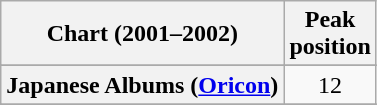<table class="wikitable sortable plainrowheaders" style="text-align:center">
<tr>
<th scope="col">Chart (2001–2002)</th>
<th scope="col">Peak<br>position</th>
</tr>
<tr>
</tr>
<tr>
</tr>
<tr>
</tr>
<tr>
</tr>
<tr>
<th scope="row">Japanese Albums (<a href='#'>Oricon</a>)</th>
<td>12</td>
</tr>
<tr>
</tr>
<tr>
</tr>
<tr>
</tr>
<tr>
</tr>
</table>
